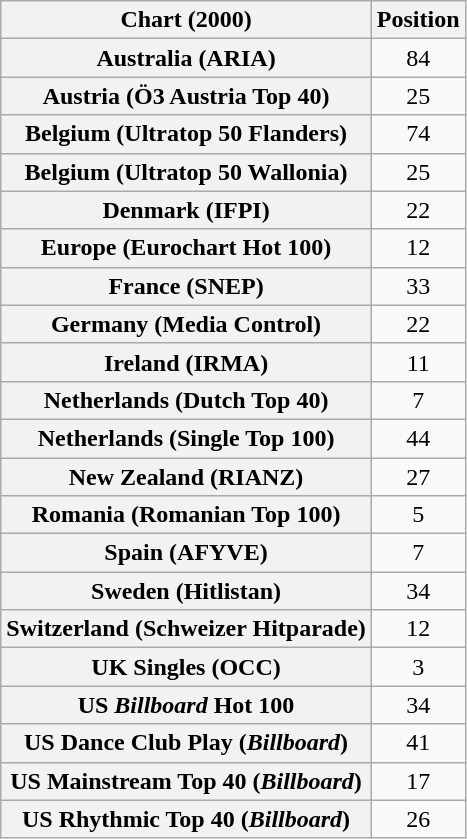<table class="wikitable sortable plainrowheaders" style="text-align:center">
<tr>
<th>Chart (2000)</th>
<th>Position</th>
</tr>
<tr>
<th scope="row">Australia (ARIA)</th>
<td>84</td>
</tr>
<tr>
<th scope="row">Austria (Ö3 Austria Top 40)</th>
<td>25</td>
</tr>
<tr>
<th scope="row">Belgium (Ultratop 50 Flanders)</th>
<td>74</td>
</tr>
<tr>
<th scope="row">Belgium (Ultratop 50 Wallonia)</th>
<td>25</td>
</tr>
<tr>
<th scope="row">Denmark (IFPI)</th>
<td>22</td>
</tr>
<tr>
<th scope="row">Europe (Eurochart Hot 100)</th>
<td>12</td>
</tr>
<tr>
<th scope="row">France (SNEP)</th>
<td>33</td>
</tr>
<tr>
<th scope="row">Germany (Media Control)</th>
<td>22</td>
</tr>
<tr>
<th scope="row">Ireland (IRMA)</th>
<td>11</td>
</tr>
<tr>
<th scope="row">Netherlands (Dutch Top 40)</th>
<td>7</td>
</tr>
<tr>
<th scope="row">Netherlands (Single Top 100)</th>
<td>44</td>
</tr>
<tr>
<th scope="row">New Zealand (RIANZ)</th>
<td>27</td>
</tr>
<tr>
<th scope="row">Romania (Romanian Top 100)</th>
<td>5</td>
</tr>
<tr>
<th scope="row">Spain (AFYVE)</th>
<td>7</td>
</tr>
<tr>
<th scope="row">Sweden (Hitlistan)</th>
<td>34</td>
</tr>
<tr>
<th scope="row">Switzerland (Schweizer Hitparade)</th>
<td>12</td>
</tr>
<tr>
<th scope="row">UK Singles (OCC)</th>
<td>3</td>
</tr>
<tr>
<th scope="row">US <em>Billboard</em> Hot 100</th>
<td>34</td>
</tr>
<tr>
<th scope="row">US Dance Club Play (<em>Billboard</em>)</th>
<td>41</td>
</tr>
<tr>
<th scope="row">US Mainstream Top 40 (<em>Billboard</em>)</th>
<td>17</td>
</tr>
<tr>
<th scope="row">US Rhythmic Top 40 (<em>Billboard</em>)</th>
<td>26</td>
</tr>
</table>
